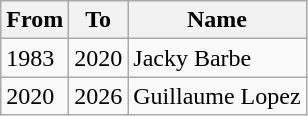<table class="wikitable">
<tr>
<th>From</th>
<th>To</th>
<th>Name</th>
</tr>
<tr>
<td>1983</td>
<td>2020</td>
<td>Jacky Barbe</td>
</tr>
<tr>
<td>2020</td>
<td>2026</td>
<td>Guillaume Lopez</td>
</tr>
</table>
